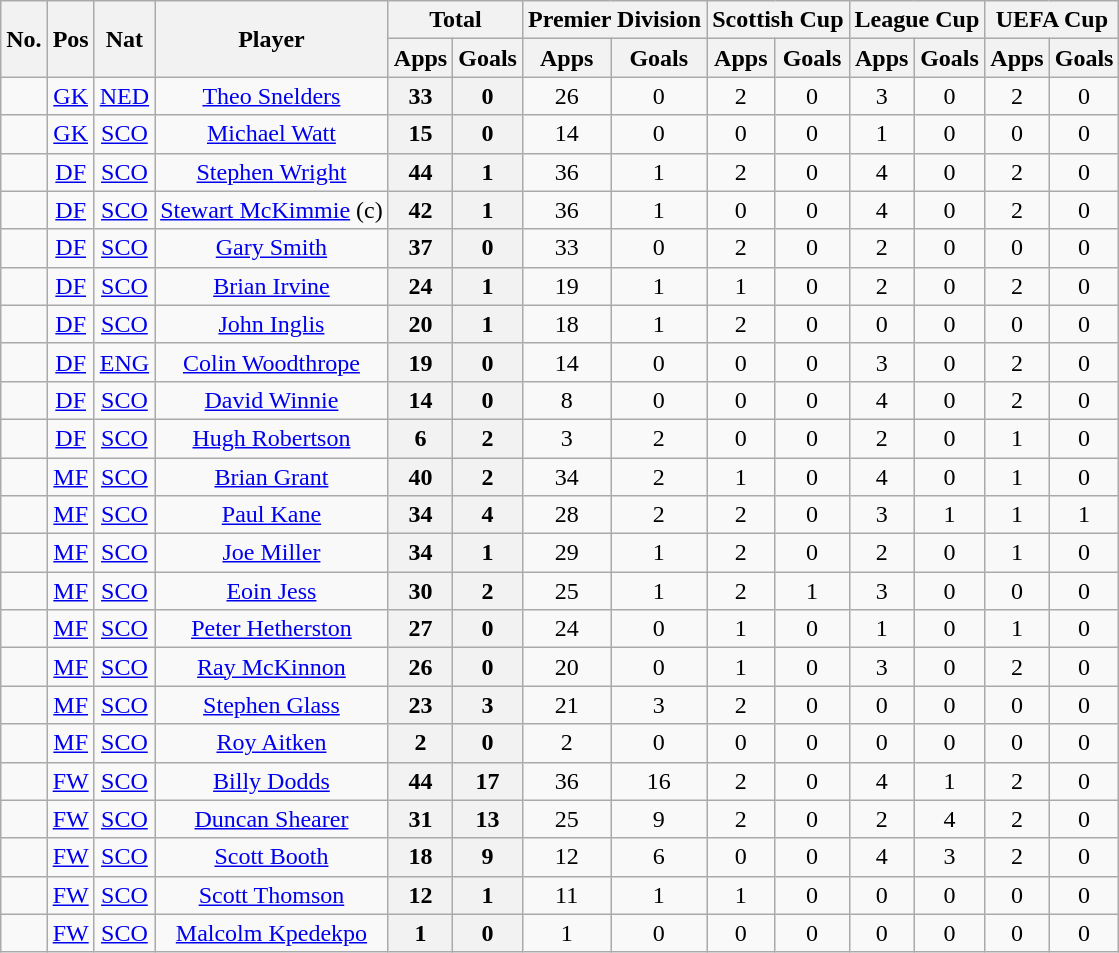<table class="wikitable sortable" style="text-align: center;">
<tr>
<th rowspan="2"><abbr>No.</abbr></th>
<th rowspan="2"><abbr>Pos</abbr></th>
<th rowspan="2"><abbr>Nat</abbr></th>
<th rowspan="2">Player</th>
<th colspan="2">Total</th>
<th colspan="2">Premier Division</th>
<th colspan="2">Scottish Cup</th>
<th colspan="2">League Cup</th>
<th colspan="2">UEFA Cup</th>
</tr>
<tr>
<th>Apps</th>
<th>Goals</th>
<th>Apps</th>
<th>Goals</th>
<th>Apps</th>
<th>Goals</th>
<th>Apps</th>
<th>Goals</th>
<th>Apps</th>
<th>Goals</th>
</tr>
<tr>
<td></td>
<td><a href='#'>GK</a></td>
<td> <a href='#'>NED</a></td>
<td><a href='#'>Theo Snelders</a></td>
<th>33</th>
<th>0</th>
<td>26</td>
<td>0</td>
<td>2</td>
<td>0</td>
<td>3</td>
<td>0</td>
<td>2</td>
<td>0</td>
</tr>
<tr>
<td></td>
<td><a href='#'>GK</a></td>
<td> <a href='#'>SCO</a></td>
<td><a href='#'>Michael Watt</a></td>
<th>15</th>
<th>0</th>
<td>14</td>
<td>0</td>
<td>0</td>
<td>0</td>
<td>1</td>
<td>0</td>
<td>0</td>
<td>0</td>
</tr>
<tr>
<td></td>
<td><a href='#'>DF</a></td>
<td> <a href='#'>SCO</a></td>
<td><a href='#'>Stephen Wright</a></td>
<th>44</th>
<th>1</th>
<td>36</td>
<td>1</td>
<td>2</td>
<td>0</td>
<td>4</td>
<td>0</td>
<td>2</td>
<td>0</td>
</tr>
<tr>
<td></td>
<td><a href='#'>DF</a></td>
<td> <a href='#'>SCO</a></td>
<td><a href='#'>Stewart McKimmie</a> (c)</td>
<th>42</th>
<th>1</th>
<td>36</td>
<td>1</td>
<td>0</td>
<td>0</td>
<td>4</td>
<td>0</td>
<td>2</td>
<td>0</td>
</tr>
<tr>
<td></td>
<td><a href='#'>DF</a></td>
<td> <a href='#'>SCO</a></td>
<td><a href='#'>Gary Smith</a></td>
<th>37</th>
<th>0</th>
<td>33</td>
<td>0</td>
<td>2</td>
<td>0</td>
<td>2</td>
<td>0</td>
<td>0</td>
<td>0</td>
</tr>
<tr>
<td></td>
<td><a href='#'>DF</a></td>
<td> <a href='#'>SCO</a></td>
<td><a href='#'>Brian Irvine</a></td>
<th>24</th>
<th>1</th>
<td>19</td>
<td>1</td>
<td>1</td>
<td>0</td>
<td>2</td>
<td>0</td>
<td>2</td>
<td>0</td>
</tr>
<tr>
<td></td>
<td><a href='#'>DF</a></td>
<td> <a href='#'>SCO</a></td>
<td><a href='#'>John Inglis</a></td>
<th>20</th>
<th>1</th>
<td>18</td>
<td>1</td>
<td>2</td>
<td>0</td>
<td>0</td>
<td>0</td>
<td>0</td>
<td>0</td>
</tr>
<tr>
<td></td>
<td><a href='#'>DF</a></td>
<td> <a href='#'>ENG</a></td>
<td><a href='#'>Colin Woodthrope</a></td>
<th>19</th>
<th>0</th>
<td>14</td>
<td>0</td>
<td>0</td>
<td>0</td>
<td>3</td>
<td>0</td>
<td>2</td>
<td>0</td>
</tr>
<tr>
<td></td>
<td><a href='#'>DF</a></td>
<td> <a href='#'>SCO</a></td>
<td><a href='#'>David Winnie</a></td>
<th>14</th>
<th>0</th>
<td>8</td>
<td>0</td>
<td>0</td>
<td>0</td>
<td>4</td>
<td>0</td>
<td>2</td>
<td>0</td>
</tr>
<tr>
<td></td>
<td><a href='#'>DF</a></td>
<td> <a href='#'>SCO</a></td>
<td><a href='#'>Hugh Robertson</a></td>
<th>6</th>
<th>2</th>
<td>3</td>
<td>2</td>
<td>0</td>
<td>0</td>
<td>2</td>
<td>0</td>
<td>1</td>
<td>0</td>
</tr>
<tr>
<td></td>
<td><a href='#'>MF</a></td>
<td> <a href='#'>SCO</a></td>
<td><a href='#'>Brian Grant</a></td>
<th>40</th>
<th>2</th>
<td>34</td>
<td>2</td>
<td>1</td>
<td>0</td>
<td>4</td>
<td>0</td>
<td>1</td>
<td>0</td>
</tr>
<tr>
<td></td>
<td><a href='#'>MF</a></td>
<td> <a href='#'>SCO</a></td>
<td><a href='#'>Paul Kane</a></td>
<th>34</th>
<th>4</th>
<td>28</td>
<td>2</td>
<td>2</td>
<td>0</td>
<td>3</td>
<td>1</td>
<td>1</td>
<td>1</td>
</tr>
<tr>
<td></td>
<td><a href='#'>MF</a></td>
<td> <a href='#'>SCO</a></td>
<td><a href='#'>Joe Miller</a></td>
<th>34</th>
<th>1</th>
<td>29</td>
<td>1</td>
<td>2</td>
<td>0</td>
<td>2</td>
<td>0</td>
<td>1</td>
<td>0</td>
</tr>
<tr>
<td></td>
<td><a href='#'>MF</a></td>
<td> <a href='#'>SCO</a></td>
<td><a href='#'>Eoin Jess</a></td>
<th>30</th>
<th>2</th>
<td>25</td>
<td>1</td>
<td>2</td>
<td>1</td>
<td>3</td>
<td>0</td>
<td>0</td>
<td>0</td>
</tr>
<tr>
<td></td>
<td><a href='#'>MF</a></td>
<td> <a href='#'>SCO</a></td>
<td><a href='#'>Peter Hetherston</a></td>
<th>27</th>
<th>0</th>
<td>24</td>
<td>0</td>
<td>1</td>
<td>0</td>
<td>1</td>
<td>0</td>
<td>1</td>
<td>0</td>
</tr>
<tr>
<td></td>
<td><a href='#'>MF</a></td>
<td> <a href='#'>SCO</a></td>
<td><a href='#'>Ray McKinnon</a></td>
<th>26</th>
<th>0</th>
<td>20</td>
<td>0</td>
<td>1</td>
<td>0</td>
<td>3</td>
<td>0</td>
<td>2</td>
<td>0</td>
</tr>
<tr>
<td></td>
<td><a href='#'>MF</a></td>
<td> <a href='#'>SCO</a></td>
<td><a href='#'>Stephen Glass</a></td>
<th>23</th>
<th>3</th>
<td>21</td>
<td>3</td>
<td>2</td>
<td>0</td>
<td>0</td>
<td>0</td>
<td>0</td>
<td>0</td>
</tr>
<tr>
<td></td>
<td><a href='#'>MF</a></td>
<td> <a href='#'>SCO</a></td>
<td><a href='#'>Roy Aitken</a></td>
<th>2</th>
<th>0</th>
<td>2</td>
<td>0</td>
<td>0</td>
<td>0</td>
<td>0</td>
<td>0</td>
<td>0</td>
<td>0</td>
</tr>
<tr>
<td></td>
<td><a href='#'>FW</a></td>
<td> <a href='#'>SCO</a></td>
<td><a href='#'>Billy Dodds</a></td>
<th>44</th>
<th>17</th>
<td>36</td>
<td>16</td>
<td>2</td>
<td>0</td>
<td>4</td>
<td>1</td>
<td>2</td>
<td>0</td>
</tr>
<tr>
<td></td>
<td><a href='#'>FW</a></td>
<td> <a href='#'>SCO</a></td>
<td><a href='#'>Duncan Shearer</a></td>
<th>31</th>
<th>13</th>
<td>25</td>
<td>9</td>
<td>2</td>
<td>0</td>
<td>2</td>
<td>4</td>
<td>2</td>
<td>0</td>
</tr>
<tr>
<td></td>
<td><a href='#'>FW</a></td>
<td> <a href='#'>SCO</a></td>
<td><a href='#'>Scott Booth</a></td>
<th>18</th>
<th>9</th>
<td>12</td>
<td>6</td>
<td>0</td>
<td>0</td>
<td>4</td>
<td>3</td>
<td>2</td>
<td>0</td>
</tr>
<tr>
<td></td>
<td><a href='#'>FW</a></td>
<td> <a href='#'>SCO</a></td>
<td><a href='#'>Scott Thomson</a></td>
<th>12</th>
<th>1</th>
<td>11</td>
<td>1</td>
<td>1</td>
<td>0</td>
<td>0</td>
<td>0</td>
<td>0</td>
<td>0</td>
</tr>
<tr>
<td></td>
<td><a href='#'>FW</a></td>
<td> <a href='#'>SCO</a></td>
<td><a href='#'>Malcolm Kpedekpo</a></td>
<th>1</th>
<th>0</th>
<td>1</td>
<td>0</td>
<td>0</td>
<td>0</td>
<td>0</td>
<td>0</td>
<td>0</td>
<td>0</td>
</tr>
</table>
